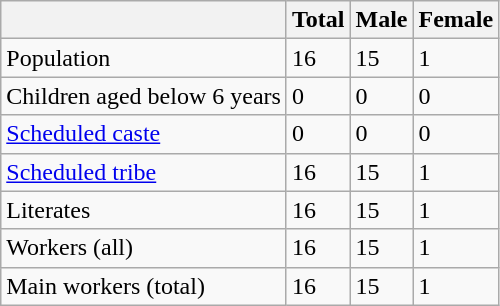<table class="wikitable sortable">
<tr>
<th></th>
<th>Total</th>
<th>Male</th>
<th>Female</th>
</tr>
<tr>
<td>Population</td>
<td>16</td>
<td>15</td>
<td>1</td>
</tr>
<tr>
<td>Children aged below 6 years</td>
<td>0</td>
<td>0</td>
<td>0</td>
</tr>
<tr>
<td><a href='#'>Scheduled caste</a></td>
<td>0</td>
<td>0</td>
<td>0</td>
</tr>
<tr>
<td><a href='#'>Scheduled tribe</a></td>
<td>16</td>
<td>15</td>
<td>1</td>
</tr>
<tr>
<td>Literates</td>
<td>16</td>
<td>15</td>
<td>1</td>
</tr>
<tr>
<td>Workers (all)</td>
<td>16</td>
<td>15</td>
<td>1</td>
</tr>
<tr>
<td>Main workers (total)</td>
<td>16</td>
<td>15</td>
<td>1</td>
</tr>
</table>
